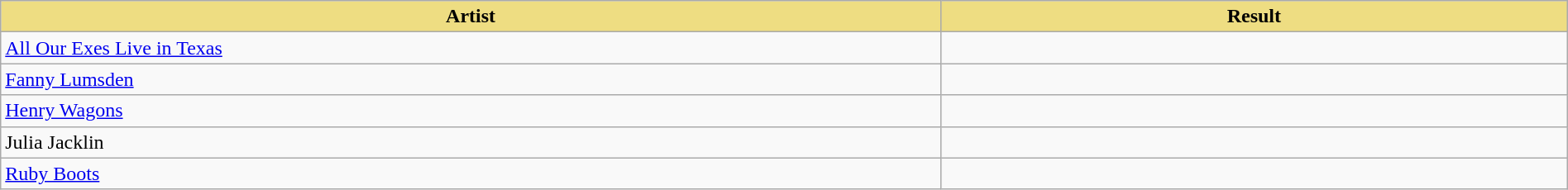<table class="wikitable" width=100%>
<tr>
<th style="width:15%;background:#EEDD82;">Artist</th>
<th style="width:10%;background:#EEDD82;">Result</th>
</tr>
<tr>
<td><a href='#'>All Our Exes Live in Texas</a></td>
<td></td>
</tr>
<tr>
<td><a href='#'>Fanny Lumsden</a></td>
<td></td>
</tr>
<tr>
<td><a href='#'>Henry Wagons</a></td>
<td></td>
</tr>
<tr>
<td>Julia Jacklin</td>
<td></td>
</tr>
<tr>
<td><a href='#'>Ruby Boots</a></td>
<td></td>
</tr>
</table>
